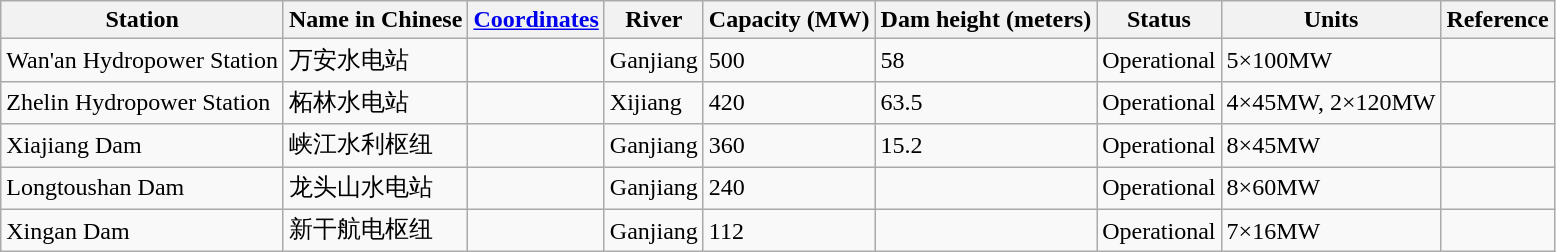<table class="wikitable sortable">
<tr>
<th>Station</th>
<th>Name in Chinese</th>
<th><a href='#'>Coordinates</a></th>
<th>River</th>
<th>Capacity (MW)</th>
<th>Dam height (meters)</th>
<th>Status</th>
<th>Units</th>
<th>Reference</th>
</tr>
<tr>
<td>Wan'an Hydropower Station</td>
<td>万安水电站</td>
<td></td>
<td>Ganjiang</td>
<td>500</td>
<td>58</td>
<td>Operational</td>
<td>5×100MW</td>
<td></td>
</tr>
<tr>
<td>Zhelin Hydropower Station</td>
<td>柘林水电站</td>
<td></td>
<td>Xijiang</td>
<td>420</td>
<td>63.5</td>
<td>Operational</td>
<td>4×45MW, 2×120MW</td>
<td></td>
</tr>
<tr>
<td>Xiajiang Dam</td>
<td>峡江水利枢纽</td>
<td></td>
<td>Ganjiang</td>
<td>360</td>
<td>15.2</td>
<td>Operational</td>
<td>8×45MW</td>
<td></td>
</tr>
<tr>
<td>Longtoushan Dam</td>
<td>龙头山水电站</td>
<td></td>
<td>Ganjiang</td>
<td>240</td>
<td></td>
<td>Operational</td>
<td>8×60MW</td>
<td></td>
</tr>
<tr>
<td>Xingan Dam</td>
<td>新干航电枢纽</td>
<td></td>
<td>Ganjiang</td>
<td>112</td>
<td></td>
<td>Operational</td>
<td>7×16MW</td>
<td></td>
</tr>
</table>
